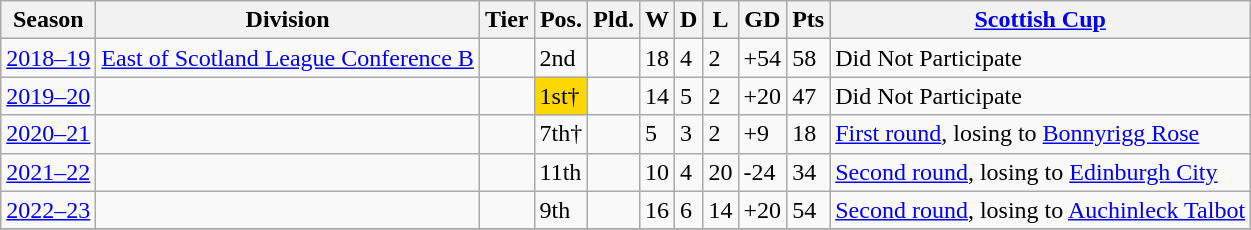<table class="wikitable">
<tr>
<th>Season</th>
<th>Division</th>
<th>Tier</th>
<th>Pos.</th>
<th>Pld.</th>
<th>W</th>
<th>D</th>
<th>L</th>
<th>GD</th>
<th>Pts</th>
<th><a href='#'>Scottish Cup</a></th>
</tr>
<tr>
<td><a href='#'>2018–19</a></td>
<td><a href='#'>East of Scotland League Conference B</a></td>
<td></td>
<td>2nd</td>
<td></td>
<td>18</td>
<td>4</td>
<td>2</td>
<td>+54</td>
<td>58</td>
<td>Did Not Participate</td>
</tr>
<tr>
<td><a href='#'>2019–20</a></td>
<td></td>
<td></td>
<td bgcolor="gold">1st†</td>
<td></td>
<td>14</td>
<td>5</td>
<td>2</td>
<td>+20</td>
<td>47</td>
<td>Did Not Participate</td>
</tr>
<tr>
<td><a href='#'>2020–21</a></td>
<td></td>
<td></td>
<td>7th†</td>
<td></td>
<td>5</td>
<td>3</td>
<td>2</td>
<td>+9</td>
<td>18</td>
<td><a href='#'>First round</a>, losing to <a href='#'>Bonnyrigg Rose</a></td>
</tr>
<tr>
<td><a href='#'>2021–22</a></td>
<td></td>
<td></td>
<td>11th</td>
<td></td>
<td>10</td>
<td>4</td>
<td>20</td>
<td>-24</td>
<td>34</td>
<td><a href='#'>Second round</a>, losing to <a href='#'>Edinburgh City</a></td>
</tr>
<tr>
<td><a href='#'>2022–23</a></td>
<td></td>
<td></td>
<td>9th</td>
<td></td>
<td>16</td>
<td>6</td>
<td>14</td>
<td>+20</td>
<td>54</td>
<td><a href='#'>Second round</a>, losing to <a href='#'>Auchinleck Talbot</a></td>
</tr>
<tr>
</tr>
</table>
